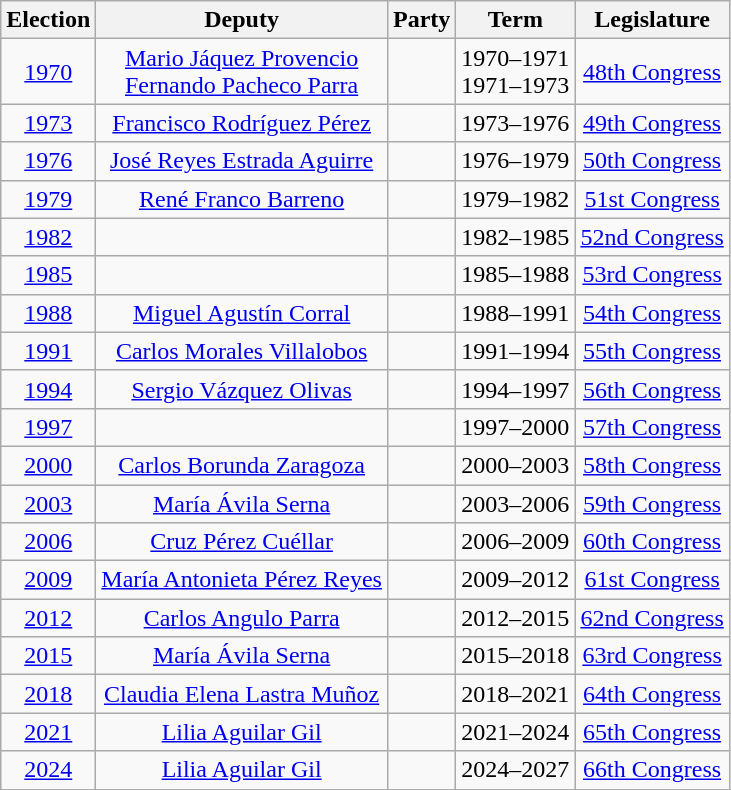<table class="wikitable sortable" style="text-align: center">
<tr>
<th>Election</th>
<th class="unsortable">Deputy</th>
<th class="unsortable">Party</th>
<th class="unsortable">Term</th>
<th class="unsortable">Legislature</th>
</tr>
<tr>
<td><a href='#'>1970</a></td>
<td><a href='#'>Mario Jáquez Provencio</a><br><a href='#'>Fernando Pacheco Parra</a></td>
<td></td>
<td>1970–1971<br>1971–1973</td>
<td><a href='#'>48th Congress</a></td>
</tr>
<tr>
<td><a href='#'>1973</a></td>
<td><a href='#'>Francisco Rodríguez Pérez</a></td>
<td></td>
<td>1973–1976</td>
<td><a href='#'>49th Congress</a></td>
</tr>
<tr>
<td><a href='#'>1976</a></td>
<td><a href='#'>José Reyes Estrada Aguirre</a></td>
<td></td>
<td>1976–1979</td>
<td><a href='#'>50th Congress</a></td>
</tr>
<tr>
<td><a href='#'>1979</a></td>
<td><a href='#'>René Franco Barreno</a></td>
<td></td>
<td>1979–1982</td>
<td><a href='#'>51st Congress</a></td>
</tr>
<tr>
<td><a href='#'>1982</a></td>
<td></td>
<td></td>
<td>1982–1985</td>
<td><a href='#'>52nd Congress</a></td>
</tr>
<tr>
<td><a href='#'>1985</a></td>
<td></td>
<td></td>
<td>1985–1988</td>
<td><a href='#'>53rd Congress</a></td>
</tr>
<tr>
<td><a href='#'>1988</a></td>
<td><a href='#'>Miguel Agustín Corral</a></td>
<td></td>
<td>1988–1991</td>
<td><a href='#'>54th Congress</a></td>
</tr>
<tr>
<td><a href='#'>1991</a></td>
<td><a href='#'>Carlos Morales Villalobos</a></td>
<td></td>
<td>1991–1994</td>
<td><a href='#'>55th Congress</a></td>
</tr>
<tr>
<td><a href='#'>1994</a></td>
<td><a href='#'>Sergio Vázquez Olivas</a></td>
<td></td>
<td>1994–1997</td>
<td><a href='#'>56th Congress</a></td>
</tr>
<tr>
<td><a href='#'>1997</a></td>
<td></td>
<td></td>
<td>1997–2000</td>
<td><a href='#'>57th Congress</a></td>
</tr>
<tr>
<td><a href='#'>2000</a></td>
<td><a href='#'>Carlos Borunda Zaragoza</a></td>
<td></td>
<td>2000–2003</td>
<td><a href='#'>58th Congress</a></td>
</tr>
<tr>
<td><a href='#'>2003</a></td>
<td><a href='#'>María Ávila Serna</a></td>
<td></td>
<td>2003–2006</td>
<td><a href='#'>59th Congress</a></td>
</tr>
<tr>
<td><a href='#'>2006</a></td>
<td><a href='#'>Cruz Pérez Cuéllar</a></td>
<td></td>
<td>2006–2009</td>
<td><a href='#'>60th Congress</a></td>
</tr>
<tr>
<td><a href='#'>2009</a></td>
<td><a href='#'>María Antonieta Pérez Reyes</a></td>
<td></td>
<td>2009–2012</td>
<td><a href='#'>61st Congress</a></td>
</tr>
<tr>
<td><a href='#'>2012</a></td>
<td><a href='#'>Carlos Angulo Parra</a></td>
<td></td>
<td>2012–2015</td>
<td><a href='#'>62nd Congress</a></td>
</tr>
<tr>
<td><a href='#'>2015</a></td>
<td><a href='#'>María Ávila Serna</a></td>
<td></td>
<td>2015–2018</td>
<td><a href='#'>63rd Congress</a></td>
</tr>
<tr>
<td><a href='#'>2018</a></td>
<td><a href='#'>Claudia Elena Lastra Muñoz</a></td>
<td></td>
<td>2018–2021</td>
<td><a href='#'>64th Congress</a></td>
</tr>
<tr>
<td><a href='#'>2021</a></td>
<td><a href='#'>Lilia Aguilar Gil</a></td>
<td></td>
<td>2021–2024</td>
<td><a href='#'>65th Congress</a></td>
</tr>
<tr>
<td><a href='#'>2024</a></td>
<td><a href='#'>Lilia Aguilar Gil</a></td>
<td></td>
<td>2024–2027</td>
<td><a href='#'>66th Congress</a></td>
</tr>
</table>
